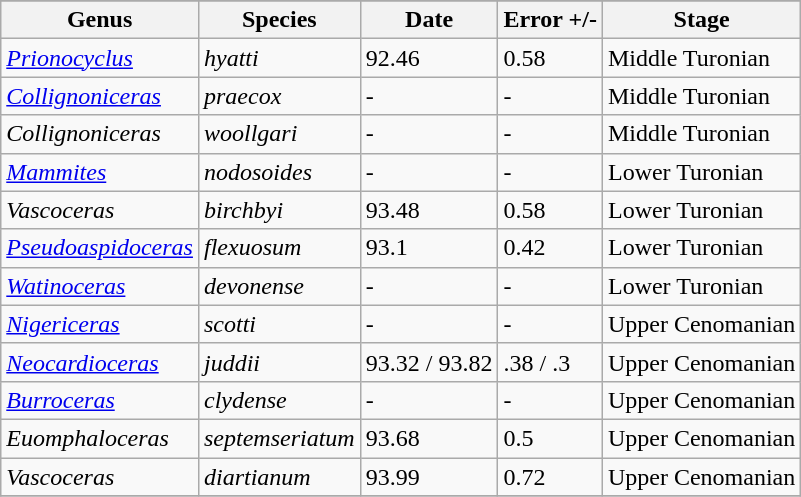<table class="wikitable">
<tr>
</tr>
<tr>
<th>Genus</th>
<th>Species</th>
<th>Date</th>
<th>Error +/-</th>
<th>Stage</th>
</tr>
<tr>
<td><em><a href='#'>Prionocyclus</a></em></td>
<td><em>hyatti</em></td>
<td>92.46</td>
<td>0.58</td>
<td>Middle Turonian</td>
</tr>
<tr>
<td><em><a href='#'>Collignoniceras</a></em></td>
<td><em>praecox</em></td>
<td>-</td>
<td>-</td>
<td>Middle Turonian</td>
</tr>
<tr>
<td><em>Collignoniceras</em></td>
<td><em>woollgari</em></td>
<td>-</td>
<td>-</td>
<td>Middle Turonian</td>
</tr>
<tr>
<td><em><a href='#'>Mammites</a></em></td>
<td><em>nodosoides</em></td>
<td>-</td>
<td>-</td>
<td>Lower Turonian</td>
</tr>
<tr>
<td><em>Vascoceras</em></td>
<td><em>birchbyi</em></td>
<td>93.48</td>
<td>0.58</td>
<td>Lower Turonian</td>
</tr>
<tr>
<td><em><a href='#'>Pseudoaspidoceras</a></em></td>
<td><em>flexuosum</em></td>
<td>93.1</td>
<td>0.42</td>
<td>Lower Turonian</td>
</tr>
<tr>
<td><em><a href='#'>Watinoceras</a></em></td>
<td><em>devonense</em></td>
<td>-</td>
<td>-</td>
<td>Lower Turonian</td>
</tr>
<tr>
<td><em><a href='#'>Nigericeras</a></em></td>
<td><em>scotti</em></td>
<td>-</td>
<td>-</td>
<td>Upper Cenomanian</td>
</tr>
<tr>
<td><em><a href='#'>Neocardioceras</a></em></td>
<td><em>juddii</em></td>
<td>93.32 / 93.82</td>
<td>.38 / .3</td>
<td>Upper Cenomanian</td>
</tr>
<tr>
<td><em><a href='#'>Burroceras</a></em></td>
<td><em>clydense</em></td>
<td>-</td>
<td>-</td>
<td>Upper Cenomanian</td>
</tr>
<tr>
<td><em>Euomphaloceras</em></td>
<td><em>septemseriatum</em></td>
<td>93.68</td>
<td>0.5</td>
<td>Upper Cenomanian</td>
</tr>
<tr>
<td><em>Vascoceras</em></td>
<td><em>diartianum</em></td>
<td>93.99</td>
<td>0.72</td>
<td>Upper Cenomanian</td>
</tr>
<tr>
</tr>
</table>
